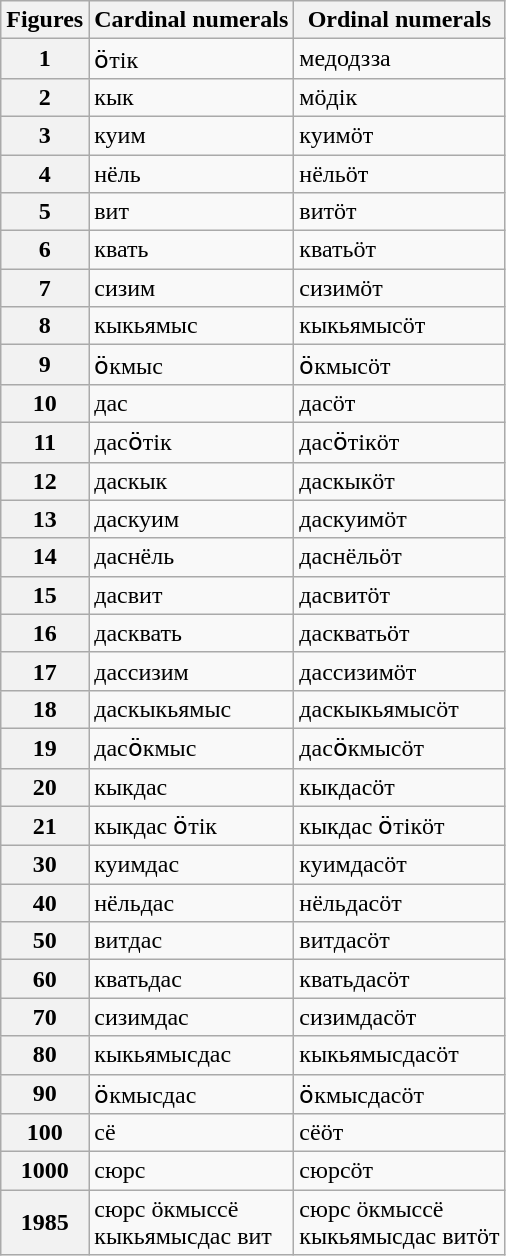<table class="wikitable">
<tr>
<th>Figures</th>
<th>Cardinal numerals</th>
<th>Ordinal numerals</th>
</tr>
<tr>
<th>1</th>
<td>ӧтік</td>
<td>медодзза</td>
</tr>
<tr>
<th>2</th>
<td>кык</td>
<td>мöдік</td>
</tr>
<tr>
<th>3</th>
<td>куим</td>
<td>куимöт</td>
</tr>
<tr>
<th>4</th>
<td>нёль</td>
<td>нёльöт</td>
</tr>
<tr>
<th>5</th>
<td>вит</td>
<td>витöт</td>
</tr>
<tr>
<th>6</th>
<td>квать</td>
<td>кватьöт</td>
</tr>
<tr>
<th>7</th>
<td>сизим</td>
<td>сизимöт</td>
</tr>
<tr>
<th>8</th>
<td>кыкьямыс</td>
<td>кыкьямысöт</td>
</tr>
<tr>
<th>9</th>
<td>ӧкмыс</td>
<td>ӧкмысöт</td>
</tr>
<tr>
<th>10</th>
<td>дас</td>
<td>дасöт</td>
</tr>
<tr>
<th>11</th>
<td>дасӧтік</td>
<td>дасӧтікöт</td>
</tr>
<tr>
<th>12</th>
<td>даскык</td>
<td>даскыкöт</td>
</tr>
<tr>
<th>13</th>
<td>даскуим</td>
<td>даскуимöт</td>
</tr>
<tr>
<th>14</th>
<td>даснёль</td>
<td>даснёльöт</td>
</tr>
<tr>
<th>15</th>
<td>дасвит</td>
<td>дасвитöт</td>
</tr>
<tr>
<th>16</th>
<td>дасквать</td>
<td>даскватьöт</td>
</tr>
<tr>
<th>17</th>
<td>дассизим</td>
<td>дассизимöт</td>
</tr>
<tr>
<th>18</th>
<td>даскыкьямыс</td>
<td>даскыкьямысöт</td>
</tr>
<tr>
<th>19</th>
<td>дасӧкмыс</td>
<td>дасӧкмысöт</td>
</tr>
<tr>
<th>20</th>
<td>кыкдас</td>
<td>кыкдасöт</td>
</tr>
<tr>
<th>21</th>
<td>кыкдас ӧтік</td>
<td>кыкдас ӧтікöт</td>
</tr>
<tr>
<th>30</th>
<td>куимдас</td>
<td>куимдасöт</td>
</tr>
<tr>
<th>40</th>
<td>нёльдас</td>
<td>нёльдасöт</td>
</tr>
<tr>
<th>50</th>
<td>витдас</td>
<td>витдасöт</td>
</tr>
<tr>
<th>60</th>
<td>кватьдас</td>
<td>кватьдасöт</td>
</tr>
<tr>
<th>70</th>
<td>сизимдас</td>
<td>сизимдасöт</td>
</tr>
<tr>
<th>80</th>
<td>кыкьямысдас</td>
<td>кыкьямысдасöт</td>
</tr>
<tr>
<th>90</th>
<td>ӧкмысдас</td>
<td>ӧкмысдасöт</td>
</tr>
<tr>
<th>100</th>
<td>сё</td>
<td>сёöт</td>
</tr>
<tr>
<th>1000</th>
<td>сюрс</td>
<td>сюрсöт</td>
</tr>
<tr>
<th>1985</th>
<td>сюрс öкмыссё <br> кыкьямысдас вит</td>
<td>сюрс öкмыссё <br> кыкьямысдас витöт</td>
</tr>
</table>
